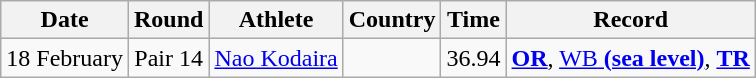<table class="wikitable" style="text-align:center">
<tr>
<th>Date</th>
<th>Round</th>
<th>Athlete</th>
<th>Country</th>
<th>Time</th>
<th>Record</th>
</tr>
<tr>
<td>18 February</td>
<td>Pair 14</td>
<td align="left"><a href='#'>Nao Kodaira</a></td>
<td align="left"></td>
<td>36.94</td>
<td><strong><a href='#'>OR</a></strong>, <strong><a href='#'></strong>WB<strong> (sea level)</a></strong>, <strong><a href='#'>TR</a></strong></td>
</tr>
</table>
